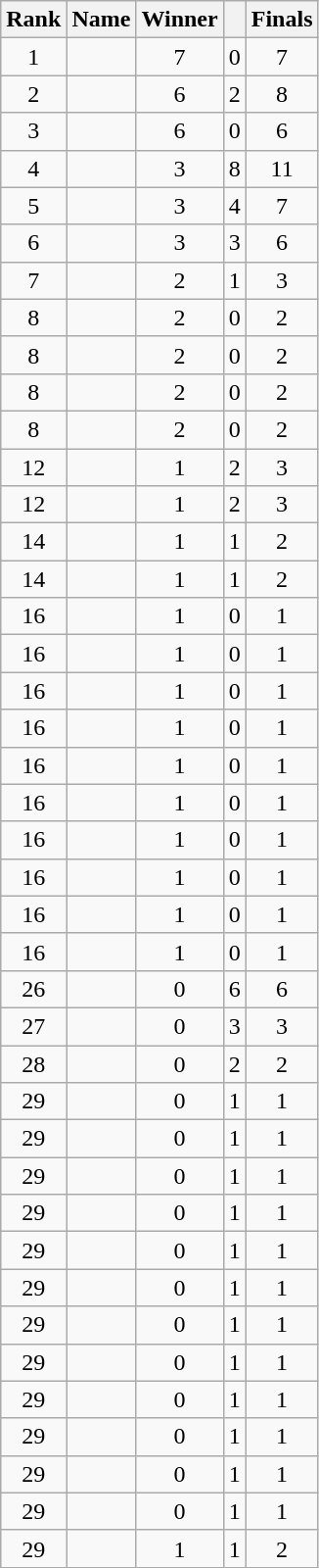<table class="wikitable sortable" style="font-size:100%; text-align: center;">
<tr>
<th>Rank</th>
<th>Name</th>
<th>Winner</th>
<th></th>
<th>Finals</th>
</tr>
<tr>
<td>1</td>
<td align="left"></td>
<td>7</td>
<td>0</td>
<td>7</td>
</tr>
<tr>
<td>2</td>
<td align="left"></td>
<td>6</td>
<td>2</td>
<td>8</td>
</tr>
<tr>
<td>3</td>
<td align="left"></td>
<td>6</td>
<td>0</td>
<td>6</td>
</tr>
<tr>
<td>4</td>
<td align="left"></td>
<td>3</td>
<td>8</td>
<td>11</td>
</tr>
<tr>
<td>5</td>
<td align="left"></td>
<td>3</td>
<td>4</td>
<td>7</td>
</tr>
<tr>
<td>6</td>
<td align="left"></td>
<td>3</td>
<td>3</td>
<td>6</td>
</tr>
<tr>
<td>7</td>
<td align="left"></td>
<td>2</td>
<td>1</td>
<td>3</td>
</tr>
<tr>
<td>8</td>
<td align="left"></td>
<td>2</td>
<td>0</td>
<td>2</td>
</tr>
<tr>
<td>8</td>
<td align="left"></td>
<td>2</td>
<td>0</td>
<td>2</td>
</tr>
<tr>
<td>8</td>
<td align="left"></td>
<td>2</td>
<td>0</td>
<td>2</td>
</tr>
<tr>
<td>8</td>
<td align="left"></td>
<td>2</td>
<td>0</td>
<td>2</td>
</tr>
<tr>
<td>12</td>
<td align="left"></td>
<td>1</td>
<td>2</td>
<td>3</td>
</tr>
<tr>
<td>12</td>
<td align="left"></td>
<td>1</td>
<td>2</td>
<td>3</td>
</tr>
<tr>
<td>14</td>
<td align="left"></td>
<td>1</td>
<td>1</td>
<td>2</td>
</tr>
<tr>
<td>14</td>
<td align="left"></td>
<td>1</td>
<td>1</td>
<td>2</td>
</tr>
<tr>
<td>16</td>
<td align="left"></td>
<td>1</td>
<td>0</td>
<td>1</td>
</tr>
<tr>
<td>16</td>
<td align="left"></td>
<td>1</td>
<td>0</td>
<td>1</td>
</tr>
<tr>
<td>16</td>
<td align="left"></td>
<td>1</td>
<td>0</td>
<td>1</td>
</tr>
<tr>
<td>16</td>
<td align="left"></td>
<td>1</td>
<td>0</td>
<td>1</td>
</tr>
<tr>
<td>16</td>
<td align="left"></td>
<td>1</td>
<td>0</td>
<td>1</td>
</tr>
<tr>
<td>16</td>
<td align="left"></td>
<td>1</td>
<td>0</td>
<td>1</td>
</tr>
<tr>
<td>16</td>
<td align="left"></td>
<td>1</td>
<td>0</td>
<td>1</td>
</tr>
<tr>
<td>16</td>
<td align="left"></td>
<td>1</td>
<td>0</td>
<td>1</td>
</tr>
<tr>
<td>16</td>
<td align="left"></td>
<td>1</td>
<td>0</td>
<td>1</td>
</tr>
<tr>
<td>16</td>
<td align="left"></td>
<td>1</td>
<td>0</td>
<td>1</td>
</tr>
<tr>
<td>26</td>
<td align="left"></td>
<td>0</td>
<td>6</td>
<td>6</td>
</tr>
<tr>
<td>27</td>
<td align="left"></td>
<td>0</td>
<td>3</td>
<td>3</td>
</tr>
<tr>
<td>28</td>
<td align="left"></td>
<td>0</td>
<td>2</td>
<td>2</td>
</tr>
<tr>
<td>29</td>
<td align="left"></td>
<td>0</td>
<td>1</td>
<td>1</td>
</tr>
<tr>
<td>29</td>
<td align="left"></td>
<td>0</td>
<td>1</td>
<td>1</td>
</tr>
<tr>
<td>29</td>
<td align="left"></td>
<td>0</td>
<td>1</td>
<td>1</td>
</tr>
<tr>
<td>29</td>
<td align="left"></td>
<td>0</td>
<td>1</td>
<td>1</td>
</tr>
<tr>
<td>29</td>
<td align="left"></td>
<td>0</td>
<td>1</td>
<td>1</td>
</tr>
<tr>
<td>29</td>
<td align="left"></td>
<td>0</td>
<td>1</td>
<td>1</td>
</tr>
<tr>
<td>29</td>
<td align="left"></td>
<td>0</td>
<td>1</td>
<td>1</td>
</tr>
<tr>
<td>29</td>
<td align="left"></td>
<td>0</td>
<td>1</td>
<td>1</td>
</tr>
<tr>
<td>29</td>
<td align="left"></td>
<td>0</td>
<td>1</td>
<td>1</td>
</tr>
<tr>
<td>29</td>
<td align="left"></td>
<td>0</td>
<td>1</td>
<td>1</td>
</tr>
<tr>
<td>29</td>
<td align="left"></td>
<td>0</td>
<td>1</td>
<td>1</td>
</tr>
<tr>
<td>29</td>
<td align="left"></td>
<td>0</td>
<td>1</td>
<td>1</td>
</tr>
<tr>
<td>29</td>
<td align="left"></td>
<td>1</td>
<td>1</td>
<td>2</td>
</tr>
</table>
